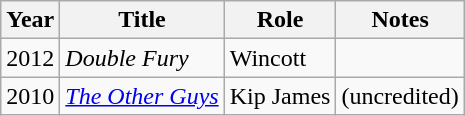<table class="wikitable sortable">
<tr>
<th>Year</th>
<th>Title</th>
<th>Role</th>
<th class="unsortable">Notes</th>
</tr>
<tr>
<td>2012</td>
<td><em>Double Fury</em></td>
<td>Wincott</td>
<td></td>
</tr>
<tr>
<td>2010</td>
<td><em><a href='#'>The Other Guys</a></em></td>
<td>Kip James</td>
<td>(uncredited)</td>
</tr>
</table>
